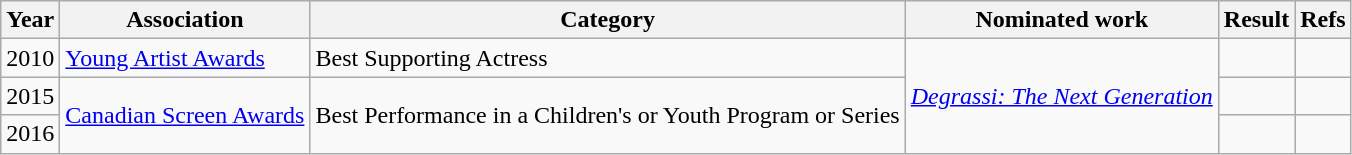<table class="wikitable sortable">
<tr>
<th>Year</th>
<th>Association</th>
<th>Category</th>
<th>Nominated work</th>
<th>Result</th>
<th class="unsortable">Refs</th>
</tr>
<tr>
<td>2010</td>
<td><a href='#'>Young Artist Awards</a></td>
<td>Best Supporting Actress</td>
<td rowspan="3"><em><a href='#'>Degrassi: The Next Generation</a></em></td>
<td></td>
<td style="text-align:center;"></td>
</tr>
<tr>
<td>2015</td>
<td rowspan="2"><a href='#'>Canadian Screen Awards</a></td>
<td rowspan="2">Best Performance in a Children's or Youth Program or Series</td>
<td></td>
<td style="text-align:center;"></td>
</tr>
<tr>
<td>2016</td>
<td></td>
<td style="text-align:center;"></td>
</tr>
</table>
